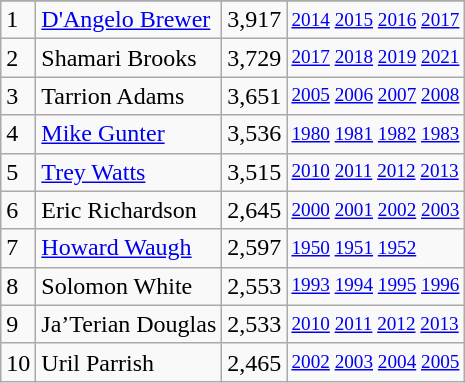<table class="wikitable">
<tr>
</tr>
<tr>
<td>1</td>
<td><a href='#'>D'Angelo Brewer</a></td>
<td>3,917</td>
<td style="font-size:80%;"><a href='#'>2014</a> <a href='#'>2015</a> <a href='#'>2016</a> <a href='#'>2017</a></td>
</tr>
<tr>
<td>2</td>
<td>Shamari Brooks</td>
<td>3,729</td>
<td style="font-size:80%;"><a href='#'>2017</a> <a href='#'>2018</a> <a href='#'>2019</a> <a href='#'>2021</a></td>
</tr>
<tr>
<td>3</td>
<td>Tarrion Adams</td>
<td>3,651</td>
<td style="font-size:80%;"><a href='#'>2005</a> <a href='#'>2006</a> <a href='#'>2007</a> <a href='#'>2008</a></td>
</tr>
<tr>
<td>4</td>
<td><a href='#'>Mike Gunter</a></td>
<td>3,536</td>
<td style="font-size:80%;"><a href='#'>1980</a> <a href='#'>1981</a> <a href='#'>1982</a> <a href='#'>1983</a></td>
</tr>
<tr>
<td>5</td>
<td><a href='#'>Trey Watts</a></td>
<td>3,515</td>
<td style="font-size:80%;"><a href='#'>2010</a> <a href='#'>2011</a> <a href='#'>2012</a> <a href='#'>2013</a></td>
</tr>
<tr>
<td>6</td>
<td>Eric Richardson</td>
<td>2,645</td>
<td style="font-size:80%;"><a href='#'>2000</a> <a href='#'>2001</a> <a href='#'>2002</a> <a href='#'>2003</a></td>
</tr>
<tr>
<td>7</td>
<td><a href='#'>Howard Waugh</a></td>
<td>2,597</td>
<td style="font-size:80%;"><a href='#'>1950</a> <a href='#'>1951</a> <a href='#'>1952</a></td>
</tr>
<tr>
<td>8</td>
<td>Solomon White</td>
<td>2,553</td>
<td style="font-size:80%;"><a href='#'>1993</a> <a href='#'>1994</a> <a href='#'>1995</a> <a href='#'>1996</a></td>
</tr>
<tr>
<td>9</td>
<td>Ja’Terian Douglas</td>
<td>2,533</td>
<td style="font-size:80%;"><a href='#'>2010</a> <a href='#'>2011</a> <a href='#'>2012</a> <a href='#'>2013</a></td>
</tr>
<tr>
<td>10</td>
<td>Uril Parrish</td>
<td>2,465</td>
<td style="font-size:80%;"><a href='#'>2002</a> <a href='#'>2003</a> <a href='#'>2004</a> <a href='#'>2005</a></td>
</tr>
</table>
